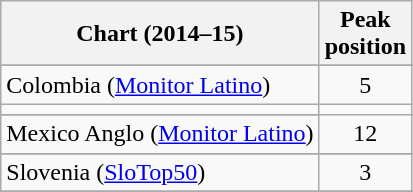<table class="wikitable sortable">
<tr>
<th>Chart (2014–15)</th>
<th>Peak<br>position</th>
</tr>
<tr>
</tr>
<tr>
</tr>
<tr>
</tr>
<tr>
</tr>
<tr>
<td scope="row">Colombia (<a href='#'>Monitor Latino</a>)</td>
<td style="text-align:center;">5</td>
</tr>
<tr>
<td></td>
</tr>
<tr>
</tr>
<tr>
</tr>
<tr>
</tr>
<tr>
</tr>
<tr>
</tr>
<tr>
<td scope="row">Mexico Anglo (<a href='#'>Monitor Latino</a>)</td>
<td style="text-align:center;">12</td>
</tr>
<tr>
</tr>
<tr>
</tr>
<tr>
<td scope="row">Slovenia (<a href='#'>SloTop50</a>)</td>
<td align=center>3</td>
</tr>
<tr>
</tr>
<tr>
</tr>
<tr>
</tr>
<tr>
</tr>
<tr>
</tr>
</table>
